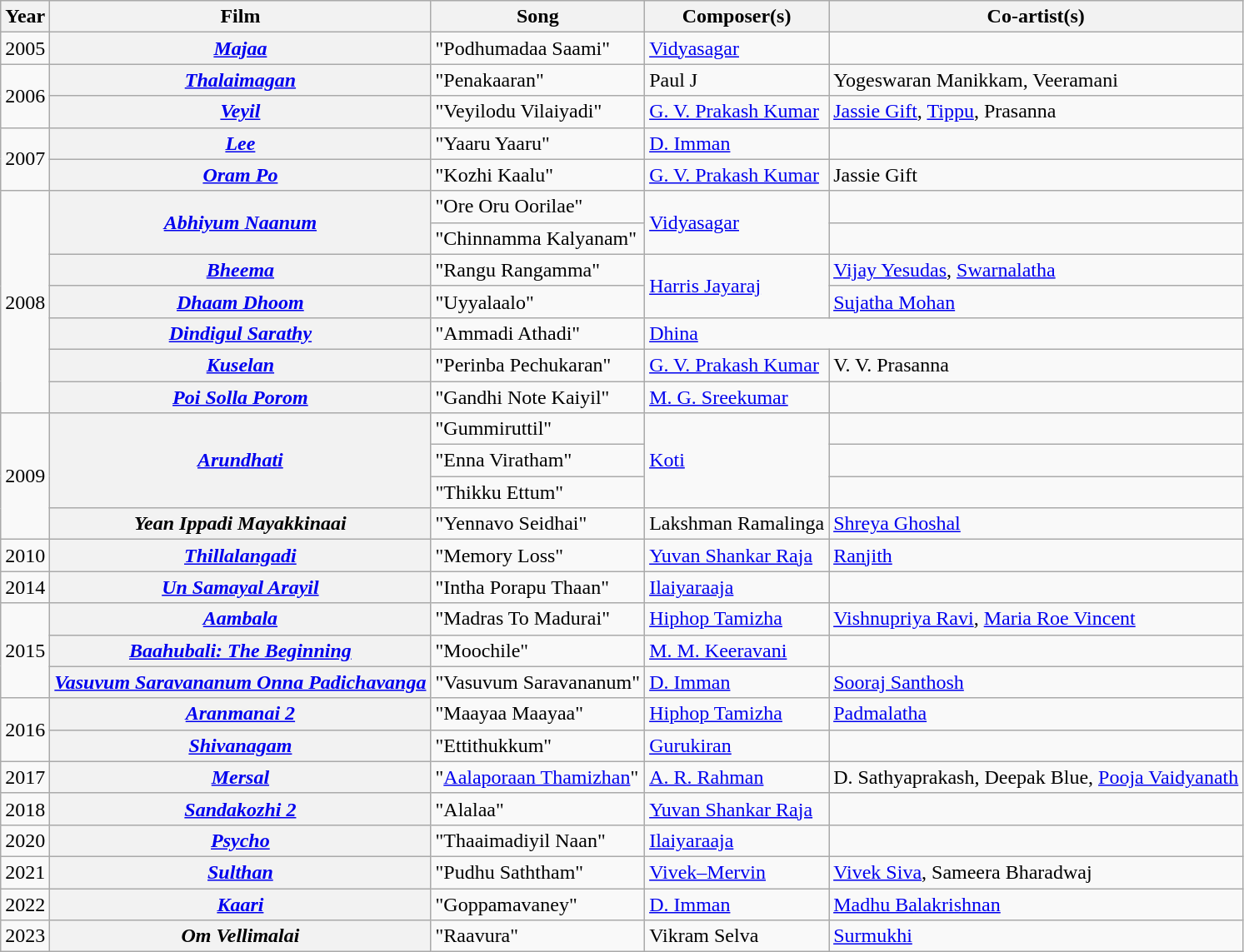<table class="wikitable">
<tr>
<th>Year</th>
<th>Film</th>
<th>Song</th>
<th>Composer(s)</th>
<th>Co-artist(s)</th>
</tr>
<tr>
<td>2005</td>
<th><em><a href='#'>Majaa</a></em></th>
<td>"Podhumadaa Saami"</td>
<td><a href='#'>Vidyasagar</a></td>
<td></td>
</tr>
<tr>
<td rowspan="2">2006</td>
<th><em><a href='#'>Thalaimagan</a></em></th>
<td>"Penakaaran"</td>
<td>Paul J</td>
<td>Yogeswaran Manikkam, Veeramani</td>
</tr>
<tr>
<th><em><a href='#'>Veyil</a></em></th>
<td>"Veyilodu Vilaiyadi"</td>
<td><a href='#'>G. V. Prakash Kumar</a></td>
<td><a href='#'>Jassie Gift</a>, <a href='#'>Tippu</a>, Prasanna</td>
</tr>
<tr>
<td rowspan="2">2007</td>
<th><em><a href='#'>Lee</a></em></th>
<td>"Yaaru Yaaru"</td>
<td><a href='#'>D. Imman</a></td>
<td></td>
</tr>
<tr>
<th><em><a href='#'>Oram Po</a></em></th>
<td>"Kozhi Kaalu"</td>
<td><a href='#'>G. V. Prakash Kumar</a></td>
<td>Jassie Gift</td>
</tr>
<tr>
<td rowspan="7">2008</td>
<th rowspan="2"><em><a href='#'>Abhiyum Naanum</a></em></th>
<td>"Ore Oru Oorilae"</td>
<td rowspan="2"><a href='#'>Vidyasagar</a></td>
<td></td>
</tr>
<tr>
<td>"Chinnamma Kalyanam"</td>
<td></td>
</tr>
<tr>
<th><em><a href='#'>Bheema</a></em></th>
<td>"Rangu Rangamma"</td>
<td rowspan="2"><a href='#'>Harris Jayaraj</a></td>
<td><a href='#'>Vijay Yesudas</a>, <a href='#'>Swarnalatha</a></td>
</tr>
<tr>
<th><em><a href='#'>Dhaam Dhoom</a></em></th>
<td>"Uyyalaalo"</td>
<td><a href='#'>Sujatha Mohan</a></td>
</tr>
<tr>
<th><em><a href='#'>Dindigul Sarathy</a></em></th>
<td>"Ammadi Athadi"</td>
<td colspan="2"><a href='#'>Dhina</a></td>
</tr>
<tr>
<th><em><a href='#'>Kuselan</a></em></th>
<td>"Perinba Pechukaran"</td>
<td><a href='#'>G. V. Prakash Kumar</a></td>
<td>V. V. Prasanna</td>
</tr>
<tr>
<th><em><a href='#'>Poi Solla Porom</a></em></th>
<td>"Gandhi Note Kaiyil"</td>
<td><a href='#'>M. G. Sreekumar</a></td>
<td></td>
</tr>
<tr>
<td rowspan="4">2009</td>
<th rowspan="3"><a href='#'><em>Arundhati</em></a></th>
<td>"Gummiruttil"</td>
<td rowspan="3"><a href='#'>Koti</a></td>
<td></td>
</tr>
<tr>
<td>"Enna Viratham"</td>
<td></td>
</tr>
<tr>
<td>"Thikku Ettum"</td>
<td></td>
</tr>
<tr>
<th><em>Yean Ippadi Mayakkinaai</em></th>
<td>"Yennavo Seidhai"</td>
<td>Lakshman Ramalinga</td>
<td><a href='#'>Shreya Ghoshal</a></td>
</tr>
<tr>
<td>2010</td>
<th><em><a href='#'>Thillalangadi</a></em></th>
<td>"Memory Loss"</td>
<td><a href='#'>Yuvan Shankar Raja</a></td>
<td><a href='#'>Ranjith</a></td>
</tr>
<tr>
<td>2014</td>
<th><em><a href='#'>Un Samayal Arayil</a></em></th>
<td>"Intha Porapu Thaan"</td>
<td><a href='#'>Ilaiyaraaja</a></td>
<td></td>
</tr>
<tr>
<td rowspan="3">2015</td>
<th><em><a href='#'>Aambala</a></em></th>
<td>"Madras To Madurai"</td>
<td><a href='#'>Hiphop Tamizha</a></td>
<td><a href='#'>Vishnupriya Ravi</a>, <a href='#'>Maria Roe Vincent</a></td>
</tr>
<tr>
<th><em><a href='#'>Baahubali: The Beginning</a></em></th>
<td>"Moochile"</td>
<td><a href='#'>M. M. Keeravani</a></td>
<td></td>
</tr>
<tr>
<th><em><a href='#'>Vasuvum Saravananum Onna Padichavanga</a></em></th>
<td>"Vasuvum Saravananum"</td>
<td><a href='#'>D. Imman</a></td>
<td><a href='#'>Sooraj Santhosh</a></td>
</tr>
<tr>
<td rowspan="2">2016</td>
<th><em><a href='#'>Aranmanai 2</a></em></th>
<td>"Maayaa Maayaa"</td>
<td><a href='#'>Hiphop Tamizha</a></td>
<td><a href='#'>Padmalatha</a></td>
</tr>
<tr>
<th><a href='#'><em>Shivanagam</em></a></th>
<td>"Ettithukkum"</td>
<td><a href='#'>Gurukiran</a></td>
<td></td>
</tr>
<tr>
<td>2017</td>
<th><a href='#'><em>Mersal</em></a></th>
<td>"<a href='#'>Aalaporaan Thamizhan</a>"</td>
<td><a href='#'>A. R. Rahman</a></td>
<td>D. Sathyaprakash, Deepak Blue, <a href='#'>Pooja Vaidyanath</a></td>
</tr>
<tr>
<td>2018</td>
<th><em><a href='#'>Sandakozhi 2</a></em></th>
<td>"Alalaa"</td>
<td><a href='#'>Yuvan Shankar Raja</a></td>
<td></td>
</tr>
<tr>
<td>2020</td>
<th><a href='#'><em>Psycho</em></a></th>
<td>"Thaaimadiyil Naan"</td>
<td><a href='#'>Ilaiyaraaja</a></td>
<td></td>
</tr>
<tr>
<td>2021</td>
<th><a href='#'><em>Sulthan</em></a></th>
<td>"Pudhu Saththam"</td>
<td><a href='#'>Vivek–Mervin</a></td>
<td><a href='#'>Vivek Siva</a>, Sameera Bharadwaj</td>
</tr>
<tr>
<td>2022</td>
<th><em><a href='#'>Kaari</a></em></th>
<td>"Goppamavaney"</td>
<td><a href='#'>D. Imman</a></td>
<td><a href='#'>Madhu Balakrishnan</a></td>
</tr>
<tr>
<td>2023</td>
<th><em>Om Vellimalai</em></th>
<td>"Raavura"</td>
<td>Vikram Selva</td>
<td><a href='#'>Surmukhi</a></td>
</tr>
</table>
